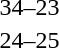<table style="text-align:center">
<tr>
<th width=200></th>
<th width=100></th>
<th width=200></th>
</tr>
<tr>
<td align=right><strong></strong></td>
<td>34–23</td>
<td align=left></td>
</tr>
<tr>
<td align=right><strong></strong></td>
<td>24–25</td>
<td align=left></td>
</tr>
<tr>
</tr>
</table>
